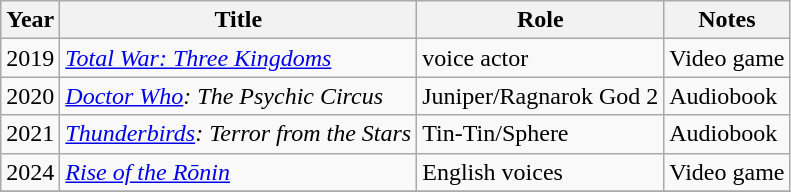<table class="wikitable sortable">
<tr>
<th>Year</th>
<th>Title</th>
<th>Role</th>
<th class="unsortable">Notes</th>
</tr>
<tr>
<td>2019</td>
<td><em><a href='#'>Total War: Three Kingdoms</a></em></td>
<td>voice actor</td>
<td>Video game</td>
</tr>
<tr>
<td>2020</td>
<td><em><a href='#'>Doctor Who</a>: The Psychic Circus</em></td>
<td>Juniper/Ragnarok God 2</td>
<td>Audiobook</td>
</tr>
<tr>
<td>2021</td>
<td><em><a href='#'>Thunderbirds</a>: Terror from the Stars</em></td>
<td>Tin-Tin/Sphere</td>
<td>Audiobook</td>
</tr>
<tr>
<td>2024</td>
<td><em><a href='#'>Rise of the Rōnin</a></em></td>
<td>English voices</td>
<td>Video game</td>
</tr>
<tr>
</tr>
</table>
